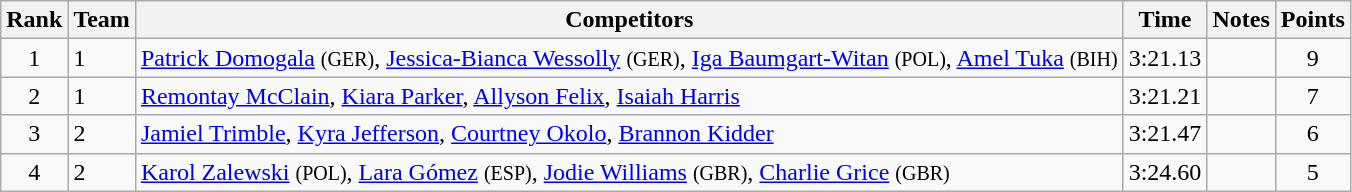<table class="wikitable sortable" style="text-align:center">
<tr>
<th>Rank</th>
<th>Team</th>
<th>Competitors</th>
<th>Time</th>
<th>Notes</th>
<th>Points</th>
</tr>
<tr>
<td>1</td>
<td align=left> 1</td>
<td align=left><a href='#'>Patrick Domogala</a> <small>(GER)</small>, <a href='#'>Jessica-Bianca Wessolly</a> <small>(GER)</small>, <a href='#'>Iga Baumgart-Witan</a> <small>(POL)</small>, <a href='#'>Amel Tuka</a> <small>(BIH)</small></td>
<td>3:21.13</td>
<td></td>
<td>9</td>
</tr>
<tr>
<td>2</td>
<td align=left> 1</td>
<td align=left><a href='#'>Remontay McClain</a>, <a href='#'>Kiara Parker</a>, <a href='#'>Allyson Felix</a>, <a href='#'>Isaiah Harris</a></td>
<td>3:21.21</td>
<td></td>
<td>7</td>
</tr>
<tr>
<td>3</td>
<td align=left> 2</td>
<td align=left><a href='#'>Jamiel Trimble</a>, <a href='#'>Kyra Jefferson</a>, <a href='#'>Courtney Okolo</a>, <a href='#'>Brannon Kidder</a></td>
<td>3:21.47</td>
<td></td>
<td>6</td>
</tr>
<tr>
<td>4</td>
<td align=left> 2</td>
<td align=left><a href='#'>Karol Zalewski</a> <small>(POL)</small>, <a href='#'>Lara Gómez</a> <small>(ESP)</small>, <a href='#'>Jodie Williams</a> <small>(GBR)</small>, <a href='#'>Charlie Grice</a> <small>(GBR)</small></td>
<td>3:24.60</td>
<td></td>
<td>5</td>
</tr>
</table>
